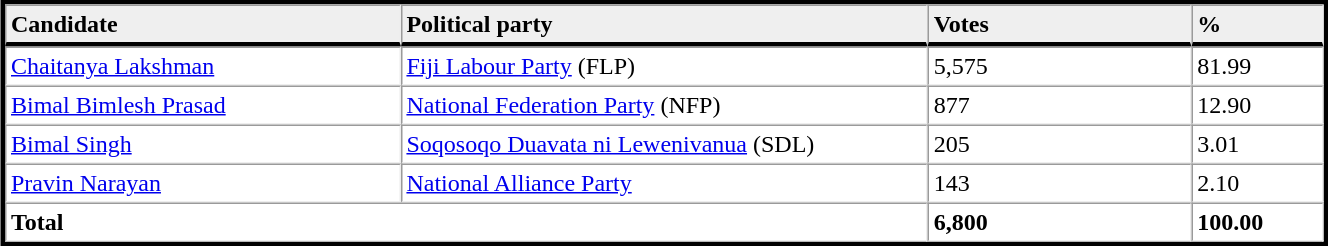<table table width="70%" border="1" align="center" cellpadding=3 cellspacing=0 style="margin:5px; border:3px solid;">
<tr>
<td td width="30%" style="border-bottom:3px solid; background:#efefef;"><strong>Candidate</strong></td>
<td td width="40%" style="border-bottom:3px solid; background:#efefef;"><strong>Political party</strong></td>
<td td width="20%" style="border-bottom:3px solid; background:#efefef;"><strong>Votes</strong></td>
<td td width="10%" style="border-bottom:3px solid; background:#efefef;"><strong>%</strong></td>
</tr>
<tr>
<td><a href='#'>Chaitanya Lakshman</a></td>
<td><a href='#'>Fiji Labour Party</a> (FLP)</td>
<td>5,575</td>
<td>81.99</td>
</tr>
<tr>
<td><a href='#'>Bimal Bimlesh Prasad</a></td>
<td><a href='#'>National Federation Party</a> (NFP)</td>
<td>877</td>
<td>12.90</td>
</tr>
<tr>
<td><a href='#'>Bimal Singh</a></td>
<td><a href='#'>Soqosoqo Duavata ni Lewenivanua</a> (SDL)</td>
<td>205</td>
<td>3.01</td>
</tr>
<tr>
<td><a href='#'>Pravin Narayan</a></td>
<td><a href='#'>National Alliance Party</a></td>
<td>143</td>
<td>2.10</td>
</tr>
<tr>
<td colspan=2><strong>Total</strong></td>
<td><strong>6,800</strong></td>
<td><strong>100.00</strong></td>
</tr>
<tr>
</tr>
</table>
